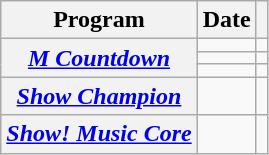<table class="wikitable sortable plainrowheaders">
<tr>
<th scope="col">Program</th>
<th scope="col">Date</th>
<th scope="col" class="unsortable"></th>
</tr>
<tr>
<th scope="row" rowspan="3"><em><a href='#'>M Countdown</a></em></th>
<td></td>
<td></td>
</tr>
<tr>
<td></td>
<td></td>
</tr>
<tr>
<td></td>
<td></td>
</tr>
<tr>
<th scope="row"><em><a href='#'>Show Champion</a></em></th>
<td></td>
<td></td>
</tr>
<tr>
<th scope="row"><em><a href='#'>Show! Music Core</a></em></th>
<td></td>
<td></td>
</tr>
</table>
